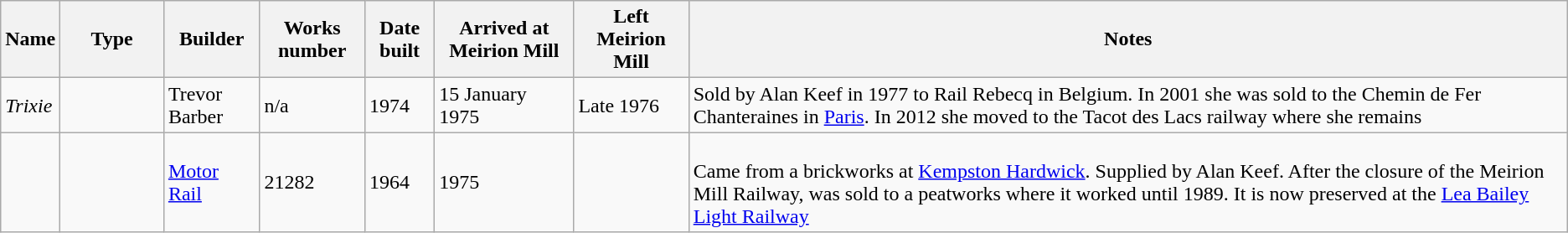<table class="sort wikitable sortable">
<tr>
<th>Name</th>
<th width="75pt">Type</th>
<th>Builder</th>
<th>Works number</th>
<th>Date built</th>
<th>Arrived at Meirion Mill</th>
<th>Left Meirion Mill</th>
<th>Notes</th>
</tr>
<tr>
<td><em>Trixie</em></td>
<td></td>
<td>Trevor Barber</td>
<td>n/a</td>
<td>1974</td>
<td>15 January 1975</td>
<td>Late 1976</td>
<td>Sold by Alan Keef in 1977 to Rail Rebecq in Belgium. In 2001 she was sold to the Chemin de Fer Chanteraines in <a href='#'>Paris</a>. In 2012 she moved to the Tacot des Lacs railway where she remains</td>
</tr>
<tr>
<td></td>
<td></td>
<td><a href='#'>Motor Rail</a></td>
<td>21282</td>
<td>1964</td>
<td>1975</td>
<td></td>
<td><br>
Came from a brickworks at <a href='#'>Kempston Hardwick</a>. Supplied by Alan Keef. After the closure of the Meirion Mill Railway, was sold to a peatworks where it worked until 1989. It is now preserved at the <a href='#'>Lea Bailey Light Railway</a></td>
</tr>
</table>
